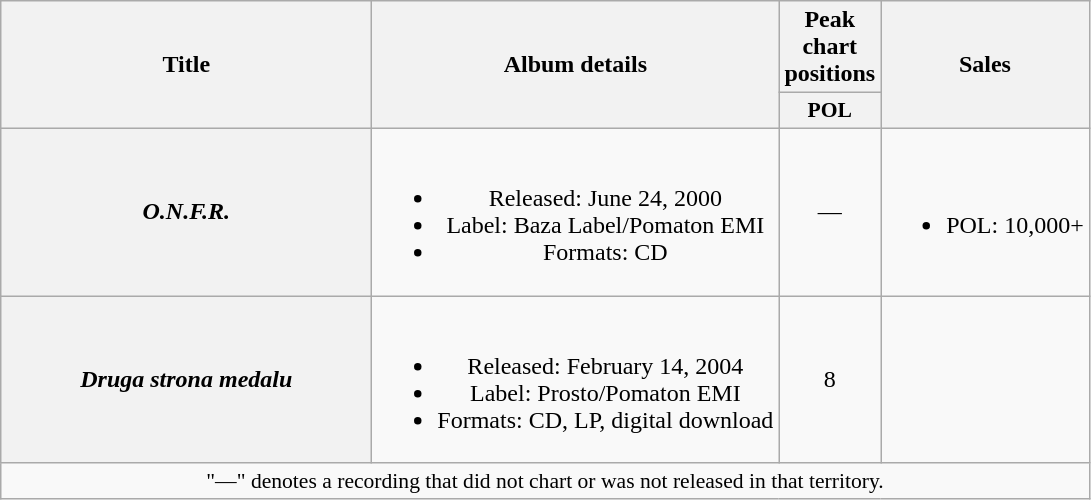<table class="wikitable plainrowheaders" style="text-align:center;">
<tr>
<th scope="col" rowspan="2" style="width:15em;">Title</th>
<th scope="col" rowspan="2">Album details</th>
<th scope="col" colspan="1">Peak chart positions</th>
<th scope="col" rowspan="2">Sales</th>
</tr>
<tr>
<th scope="col" style="width:3em;font-size:90%;">POL<br></th>
</tr>
<tr>
<th scope="row"><em>O.N.F.R.</em></th>
<td><br><ul><li>Released: June 24, 2000</li><li>Label: Baza Label/Pomaton EMI</li><li>Formats: CD</li></ul></td>
<td>—</td>
<td><br><ul><li>POL: 10,000+</li></ul></td>
</tr>
<tr>
<th scope="row"><em>Druga strona medalu</em></th>
<td><br><ul><li>Released: February 14, 2004</li><li>Label: Prosto/Pomaton EMI</li><li>Formats: CD, LP, digital download</li></ul></td>
<td>8</td>
<td></td>
</tr>
<tr>
<td colspan="20" style="font-size:90%">"—" denotes a recording that did not chart or was not released in that territory.</td>
</tr>
</table>
